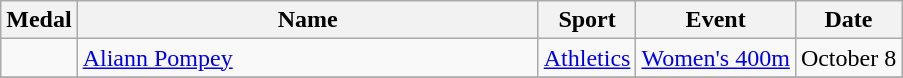<table class="wikitable sortable">
<tr>
<th>Medal</th>
<th width=300px>Name</th>
<th>Sport</th>
<th>Event</th>
<th>Date</th>
</tr>
<tr>
<td></td>
<td><a href='#'>Aliann Pompey</a></td>
<td><a href='#'>Athletics</a></td>
<td><a href='#'>Women's 400m</a></td>
<td>October 8</td>
</tr>
<tr>
</tr>
</table>
